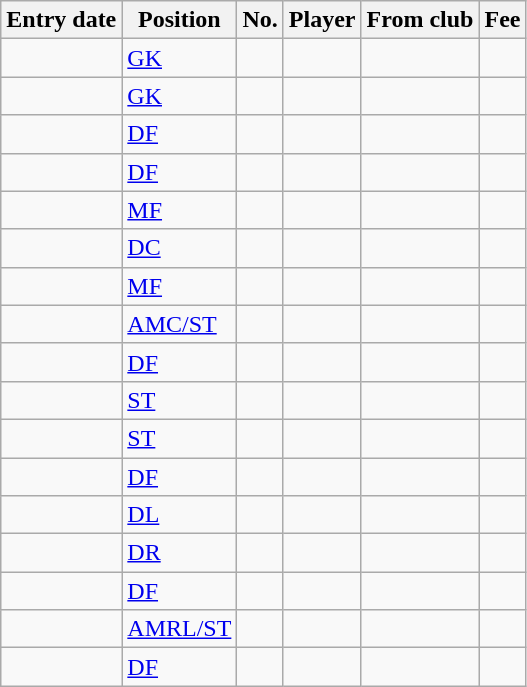<table class="wikitable sortable">
<tr>
<th>Entry date</th>
<th>Position</th>
<th>No.</th>
<th>Player</th>
<th>From club</th>
<th>Fee</th>
</tr>
<tr>
<td></td>
<td><a href='#'>GK</a></td>
<td></td>
<td></td>
<td></td>
<td></td>
</tr>
<tr>
<td></td>
<td><a href='#'>GK</a></td>
<td></td>
<td></td>
<td></td>
<td></td>
</tr>
<tr>
<td></td>
<td><a href='#'>DF</a></td>
<td></td>
<td></td>
<td></td>
<td></td>
</tr>
<tr>
<td></td>
<td><a href='#'>DF</a></td>
<td></td>
<td></td>
<td></td>
<td></td>
</tr>
<tr>
<td></td>
<td><a href='#'>MF</a></td>
<td></td>
<td></td>
<td></td>
<td></td>
</tr>
<tr>
<td></td>
<td><a href='#'>DC</a></td>
<td></td>
<td></td>
<td></td>
<td></td>
</tr>
<tr>
<td></td>
<td><a href='#'>MF</a></td>
<td></td>
<td></td>
<td></td>
<td></td>
</tr>
<tr>
<td></td>
<td><a href='#'>AMC/ST</a></td>
<td></td>
<td></td>
<td></td>
<td></td>
</tr>
<tr>
<td></td>
<td><a href='#'>DF</a></td>
<td></td>
<td></td>
<td></td>
<td></td>
</tr>
<tr>
<td></td>
<td><a href='#'>ST</a></td>
<td></td>
<td></td>
<td></td>
<td></td>
</tr>
<tr>
<td></td>
<td><a href='#'>ST</a></td>
<td></td>
<td></td>
<td></td>
<td></td>
</tr>
<tr>
<td></td>
<td><a href='#'>DF</a></td>
<td></td>
<td></td>
<td></td>
<td></td>
</tr>
<tr>
<td></td>
<td><a href='#'>DL</a></td>
<td></td>
<td></td>
<td></td>
<td></td>
</tr>
<tr>
<td></td>
<td><a href='#'>DR</a></td>
<td></td>
<td></td>
<td></td>
<td></td>
</tr>
<tr>
<td></td>
<td><a href='#'>DF</a></td>
<td></td>
<td></td>
<td></td>
<td></td>
</tr>
<tr>
<td></td>
<td><a href='#'>AMRL/ST</a></td>
<td></td>
<td></td>
<td></td>
<td></td>
</tr>
<tr>
<td></td>
<td><a href='#'>DF</a></td>
<td></td>
<td></td>
<td></td>
<td></td>
</tr>
</table>
